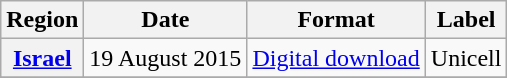<table class="wikitable plainrowheaders">
<tr>
<th scope="col">Region</th>
<th scope="col">Date</th>
<th scope="col">Format</th>
<th scope="col">Label</th>
</tr>
<tr>
<th scope="row"><a href='#'>Israel</a></th>
<td>19 August 2015</td>
<td><a href='#'>Digital download</a></td>
<td>Unicell</td>
</tr>
<tr>
</tr>
</table>
